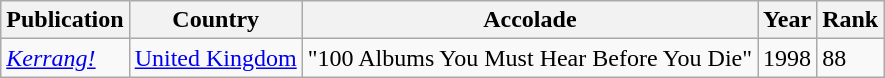<table class="wikitable" border="1">
<tr>
<th>Publication</th>
<th>Country</th>
<th>Accolade</th>
<th>Year</th>
<th>Rank</th>
</tr>
<tr>
<td><em><a href='#'>Kerrang!</a></em></td>
<td><a href='#'>United Kingdom</a></td>
<td>"100 Albums You Must Hear Before You Die"</td>
<td>1998</td>
<td>88</td>
</tr>
</table>
